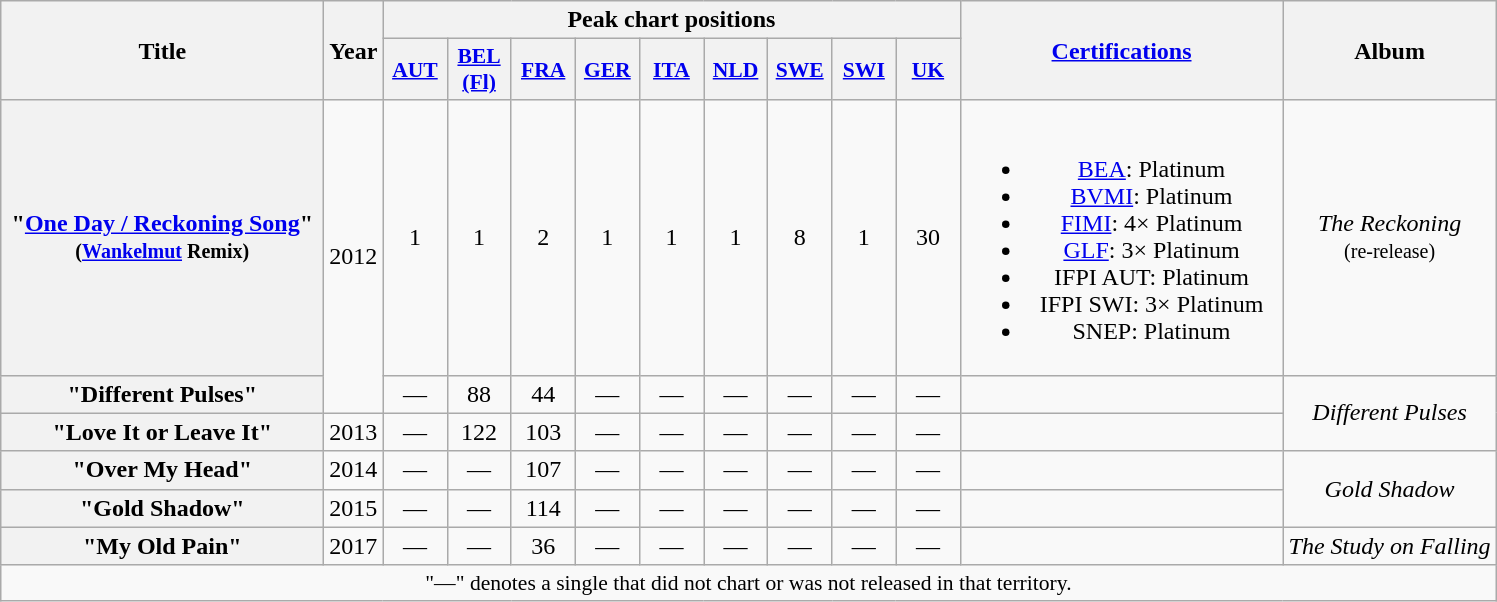<table class="wikitable plainrowheaders" style="text-align:center;">
<tr>
<th scope="col" rowspan="2" style="width:13em;">Title</th>
<th scope="col" rowspan="2">Year</th>
<th scope="col" colspan="9">Peak chart positions</th>
<th scope="col" rowspan="2" style="width:13em;"><a href='#'>Certifications</a></th>
<th scope="col" rowspan="2">Album</th>
</tr>
<tr>
<th scope="col" style="width:2.5em;font-size:90%;"><a href='#'>AUT</a><br></th>
<th scope="col" style="width:2.5em;font-size:90%;"><a href='#'>BEL<br>(Fl)</a><br></th>
<th scope="col" style="width:2.5em;font-size:90%;"><a href='#'>FRA</a><br></th>
<th scope="col" style="width:2.5em;font-size:90%;"><a href='#'>GER</a><br></th>
<th scope="col" style="width:2.5em;font-size:90%;"><a href='#'>ITA</a><br></th>
<th scope="col" style="width:2.5em;font-size:90%;"><a href='#'>NLD</a><br></th>
<th scope="col" style="width:2.5em;font-size:90%;"><a href='#'>SWE</a><br></th>
<th scope="col" style="width:2.5em;font-size:90%;"><a href='#'>SWI</a><br></th>
<th scope="col" style="width:2.5em;font-size:90%;"><a href='#'>UK</a><br></th>
</tr>
<tr>
<th scope="row">"<a href='#'>One Day / Reckoning Song</a>"<br><small>(<a href='#'>Wankelmut</a> Remix)</small></th>
<td rowspan="2">2012</td>
<td>1</td>
<td>1</td>
<td>2</td>
<td>1</td>
<td>1</td>
<td>1</td>
<td>8</td>
<td>1</td>
<td>30</td>
<td><br><ul><li><a href='#'>BEA</a>: Platinum</li><li><a href='#'>BVMI</a>: Platinum</li><li><a href='#'>FIMI</a>: 4× Platinum</li><li><a href='#'>GLF</a>: 3× Platinum</li><li>IFPI AUT: Platinum</li><li>IFPI SWI: 3× Platinum</li><li>SNEP: Platinum</li></ul></td>
<td><em>The Reckoning</em><br><small>(re-release)</small></td>
</tr>
<tr>
<th scope="row">"Different Pulses"</th>
<td>—</td>
<td>88</td>
<td>44</td>
<td>—</td>
<td>—</td>
<td>—</td>
<td>—</td>
<td>—</td>
<td>—</td>
<td></td>
<td rowspan=2><em>Different Pulses</em></td>
</tr>
<tr>
<th scope="row">"Love It or Leave It"</th>
<td>2013</td>
<td>—</td>
<td>122</td>
<td>103</td>
<td>—</td>
<td>—</td>
<td>—</td>
<td>—</td>
<td>—</td>
<td>—</td>
<td></td>
</tr>
<tr>
<th scope="row">"Over My Head"</th>
<td>2014</td>
<td>—</td>
<td>—</td>
<td>107</td>
<td>—</td>
<td>—</td>
<td>—</td>
<td>—</td>
<td>—</td>
<td>—</td>
<td></td>
<td rowspan=2><em>Gold Shadow</em></td>
</tr>
<tr>
<th scope="row">"Gold Shadow"</th>
<td>2015</td>
<td>—</td>
<td>—</td>
<td>114</td>
<td>—</td>
<td>—</td>
<td>—</td>
<td>—</td>
<td>—</td>
<td>—</td>
<td></td>
</tr>
<tr>
<th scope="row">"My Old Pain"</th>
<td>2017</td>
<td>—</td>
<td>—</td>
<td>36</td>
<td>—</td>
<td>—</td>
<td>—</td>
<td>—</td>
<td>—</td>
<td>—</td>
<td></td>
<td><em>The Study on Falling</em></td>
</tr>
<tr>
<td colspan="16" style="font-size:90%">"—" denotes a single that did not chart or was not released in that territory.</td>
</tr>
</table>
